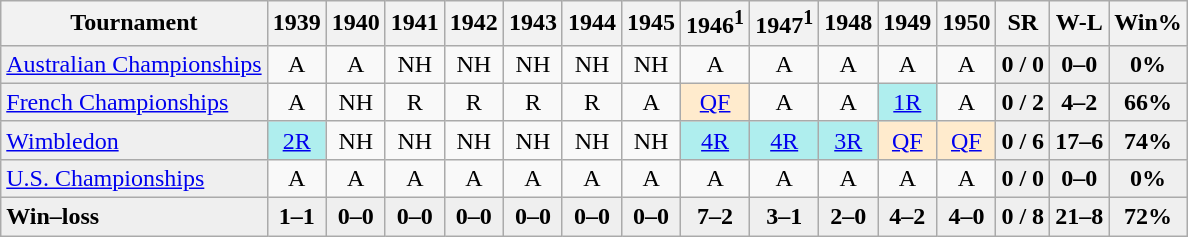<table class="wikitable">
<tr>
<th>Tournament</th>
<th>1939</th>
<th>1940</th>
<th>1941</th>
<th>1942</th>
<th>1943</th>
<th>1944</th>
<th>1945</th>
<th>1946<sup>1</sup></th>
<th>1947<sup>1</sup></th>
<th>1948</th>
<th>1949</th>
<th>1950</th>
<th>SR</th>
<th>W-L</th>
<th>Win%</th>
</tr>
<tr>
<td style="background:#EFEFEF;"><a href='#'>Australian Championships</a></td>
<td align="center">A</td>
<td align="center">A</td>
<td align="center">NH</td>
<td align="center">NH</td>
<td align="center">NH</td>
<td align="center">NH</td>
<td align="center">NH</td>
<td align="center">A</td>
<td align="center">A</td>
<td align="center">A</td>
<td align="center">A</td>
<td align="center">A</td>
<td align="center" style="background:#EFEFEF;"><strong>0 / 0</strong></td>
<td align="center" style="background:#EFEFEF;"><strong>0–0</strong></td>
<td align="center" style="background:#EFEFEF;"><strong>0%</strong></td>
</tr>
<tr>
<td style="background:#EFEFEF;"><a href='#'>French Championships</a></td>
<td align="center">A</td>
<td align="center">NH</td>
<td align="center">R</td>
<td align="center">R</td>
<td align="center">R</td>
<td align="center">R</td>
<td align="center">A</td>
<td align="center" style="background:#ffebcd;"><a href='#'>QF</a></td>
<td align="center">A</td>
<td align="center">A</td>
<td align="center" style="background:#afeeee;"><a href='#'>1R</a></td>
<td align="center">A</td>
<td align="center" style="background:#EFEFEF;"><strong>0 / 2</strong></td>
<td align="center" style="background:#EFEFEF;"><strong>4–2</strong></td>
<td align="center" style="background:#EFEFEF;"><strong>66%</strong></td>
</tr>
<tr>
<td style="background:#EFEFEF;"><a href='#'>Wimbledon</a></td>
<td align="center" style="background:#afeeee;"><a href='#'>2R</a></td>
<td align="center">NH</td>
<td align="center">NH</td>
<td align="center">NH</td>
<td align="center">NH</td>
<td align="center">NH</td>
<td align="center">NH</td>
<td align="center" style="background:#afeeee;"><a href='#'>4R</a></td>
<td align="center" style="background:#afeeee;"><a href='#'>4R</a></td>
<td align="center" style="background:#afeeee;"><a href='#'>3R</a></td>
<td align="center" style="background:#ffebcd;"><a href='#'>QF</a></td>
<td align="center" style="background:#ffebcd;"><a href='#'>QF</a></td>
<td align="center" style="background:#EFEFEF;"><strong>0 / 6</strong></td>
<td align="center" style="background:#EFEFEF;"><strong>17–6</strong></td>
<td align="center" style="background:#EFEFEF;"><strong>74%</strong></td>
</tr>
<tr>
<td style="background:#EFEFEF;"><a href='#'>U.S. Championships</a></td>
<td align="center">A</td>
<td align="center">A</td>
<td align="center">A</td>
<td align="center">A</td>
<td align="center">A</td>
<td align="center">A</td>
<td align="center">A</td>
<td align="center">A</td>
<td align="center">A</td>
<td align="center">A</td>
<td align="center">A</td>
<td align="center">A</td>
<td align="center" style="background:#EFEFEF;"><strong>0 / 0</strong></td>
<td align="center" style="background:#EFEFEF;"><strong>0–0</strong></td>
<td align="center" style="background:#EFEFEF;"><strong>0%</strong></td>
</tr>
<tr>
<td style="background:#EFEFEF;"><strong>Win–loss</strong></td>
<td align="center" style="background:#EFEFEF;"><strong>1–1</strong></td>
<td align="center" style="background:#EFEFEF;"><strong>0–0</strong></td>
<td align="center" style="background:#EFEFEF;"><strong>0–0</strong></td>
<td align="center" style="background:#EFEFEF;"><strong>0–0</strong></td>
<td align="center" style="background:#EFEFEF;"><strong>0–0</strong></td>
<td align="center" style="background:#EFEFEF;"><strong>0–0</strong></td>
<td align="center" style="background:#EFEFEF;"><strong>0–0</strong></td>
<td align="center" style="background:#EFEFEF;"><strong>7–2</strong></td>
<td align="center" style="background:#EFEFEF;"><strong>3–1</strong></td>
<td align="center" style="background:#EFEFEF;"><strong>2–0</strong></td>
<td align="center" style="background:#EFEFEF;"><strong>4–2</strong></td>
<td align="center" style="background:#EFEFEF;"><strong>4–0</strong></td>
<td align="center" style="background:#EFEFEF;"><strong>0 / 8</strong></td>
<td align="center" style="background:#EFEFEF;"><strong>21–8</strong></td>
<td align="center" style="background:#EFEFEF;"><strong>72%</strong></td>
</tr>
</table>
